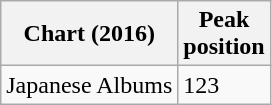<table class="wikitable sortable">
<tr>
<th>Chart (2016)</th>
<th>Peak<br>position</th>
</tr>
<tr>
<td>Japanese Albums</td>
<td>123</td>
</tr>
</table>
